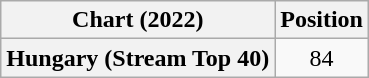<table class="wikitable sortable plainrowheaders" style="text-align:center;">
<tr>
<th>Chart (2022)</th>
<th>Position</th>
</tr>
<tr>
<th scope="row">Hungary (Stream Top 40)</th>
<td>84</td>
</tr>
</table>
